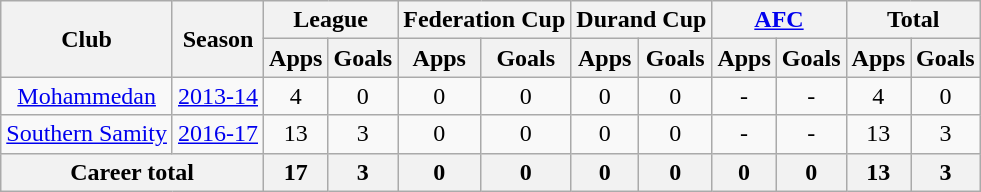<table class="wikitable" style="text-align: center;">
<tr>
<th rowspan="2">Club</th>
<th rowspan="2">Season</th>
<th colspan="2">League</th>
<th colspan="2">Federation Cup</th>
<th colspan="2">Durand Cup</th>
<th colspan="2"><a href='#'>AFC</a></th>
<th colspan="2">Total</th>
</tr>
<tr>
<th>Apps</th>
<th>Goals</th>
<th>Apps</th>
<th>Goals</th>
<th>Apps</th>
<th>Goals</th>
<th>Apps</th>
<th>Goals</th>
<th>Apps</th>
<th>Goals</th>
</tr>
<tr>
<td rowspan="1"><a href='#'>Mohammedan</a></td>
<td><a href='#'>2013-14</a></td>
<td>4</td>
<td>0</td>
<td>0</td>
<td>0</td>
<td>0</td>
<td>0</td>
<td>-</td>
<td>-</td>
<td>4</td>
<td>0</td>
</tr>
<tr>
<td rowspan="1"><a href='#'>Southern Samity</a></td>
<td><a href='#'>2016-17</a></td>
<td>13</td>
<td>3</td>
<td>0</td>
<td>0</td>
<td>0</td>
<td>0</td>
<td>-</td>
<td>-</td>
<td>13</td>
<td>3</td>
</tr>
<tr>
<th colspan="2">Career total</th>
<th>17</th>
<th>3</th>
<th>0</th>
<th>0</th>
<th>0</th>
<th>0</th>
<th>0</th>
<th>0</th>
<th>13</th>
<th>3</th>
</tr>
</table>
